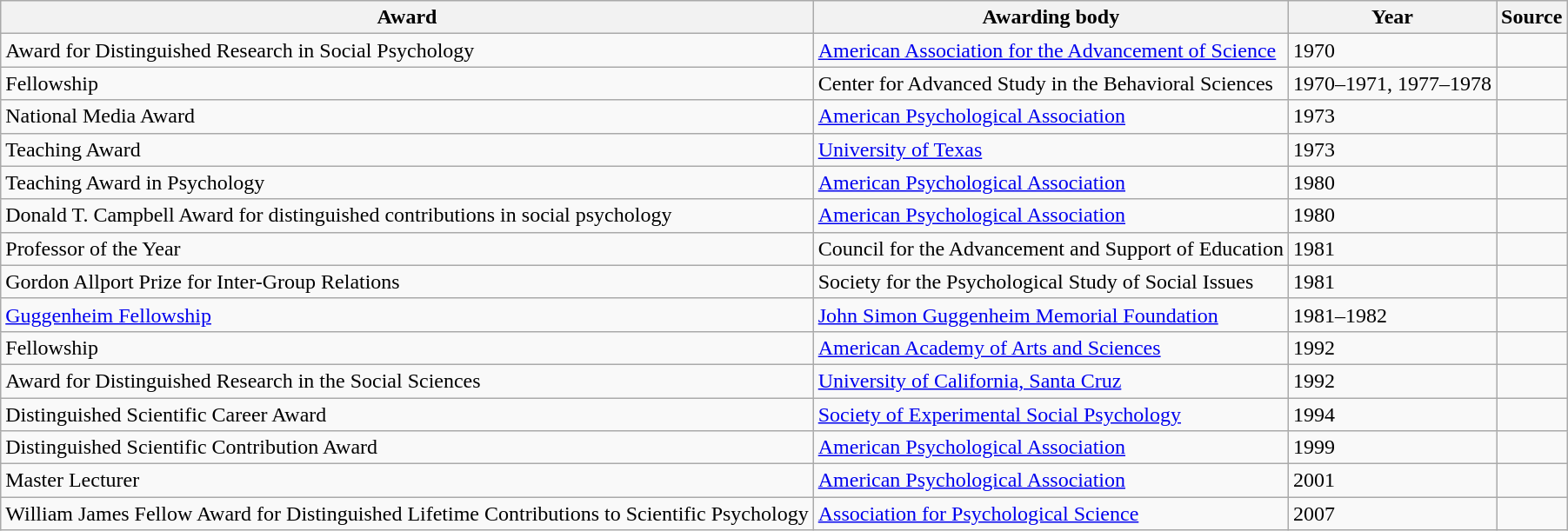<table class="wikitable">
<tr>
<th>Award</th>
<th>Awarding body</th>
<th>Year</th>
<th>Source</th>
</tr>
<tr>
<td>Award for Distinguished Research in Social Psychology</td>
<td><a href='#'>American Association for the Advancement of Science</a></td>
<td>1970</td>
<td></td>
</tr>
<tr>
<td>Fellowship</td>
<td>Center for Advanced Study in the Behavioral Sciences</td>
<td>1970–1971, 1977–1978</td>
<td></td>
</tr>
<tr>
<td>National Media Award</td>
<td><a href='#'>American Psychological Association</a></td>
<td>1973</td>
<td></td>
</tr>
<tr>
<td>Teaching Award</td>
<td><a href='#'>University of Texas</a></td>
<td>1973</td>
<td></td>
</tr>
<tr>
<td>Teaching Award in Psychology</td>
<td><a href='#'>American Psychological Association</a></td>
<td>1980</td>
<td></td>
</tr>
<tr>
<td>Donald T. Campbell Award for distinguished contributions in social psychology</td>
<td><a href='#'>American Psychological Association</a></td>
<td>1980</td>
<td></td>
</tr>
<tr>
<td>Professor of the Year</td>
<td>Council for the Advancement and Support of Education</td>
<td>1981</td>
<td></td>
</tr>
<tr>
<td>Gordon Allport Prize for Inter-Group Relations</td>
<td>Society for the Psychological Study of Social Issues</td>
<td>1981</td>
<td></td>
</tr>
<tr>
<td><a href='#'>Guggenheim Fellowship</a></td>
<td><a href='#'>John Simon Guggenheim Memorial Foundation</a></td>
<td>1981–1982</td>
<td></td>
</tr>
<tr>
<td>Fellowship</td>
<td><a href='#'>American Academy of Arts and Sciences</a></td>
<td>1992</td>
<td></td>
</tr>
<tr>
<td>Award for Distinguished Research in the Social Sciences</td>
<td><a href='#'>University of California, Santa Cruz</a></td>
<td>1992</td>
<td></td>
</tr>
<tr>
<td>Distinguished Scientific Career Award</td>
<td><a href='#'>Society of Experimental Social Psychology</a></td>
<td>1994</td>
<td></td>
</tr>
<tr>
<td>Distinguished Scientific Contribution Award</td>
<td><a href='#'>American Psychological Association</a></td>
<td>1999</td>
<td></td>
</tr>
<tr>
<td>Master Lecturer</td>
<td><a href='#'>American Psychological Association</a></td>
<td>2001</td>
<td></td>
</tr>
<tr>
<td>William James Fellow Award for Distinguished Lifetime Contributions to Scientific Psychology</td>
<td><a href='#'>Association for Psychological Science</a></td>
<td>2007</td>
<td></td>
</tr>
</table>
